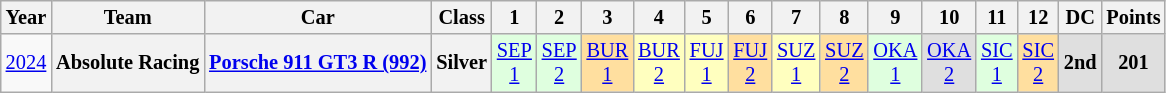<table class="wikitable" style="text-align:center; font-size:85%">
<tr>
<th>Year</th>
<th>Team</th>
<th>Car</th>
<th>Class</th>
<th>1</th>
<th>2</th>
<th>3</th>
<th>4</th>
<th>5</th>
<th>6</th>
<th>7</th>
<th>8</th>
<th>9</th>
<th>10</th>
<th>11</th>
<th>12</th>
<th>DC</th>
<th>Points</th>
</tr>
<tr>
<td><a href='#'>2024</a></td>
<th>Absolute Racing</th>
<th><a href='#'>Porsche 911 GT3 R (992)</a></th>
<th>Silver</th>
<td style="background:#DFFFDF;"><a href='#'>SEP<br>1</a><br></td>
<td style="background:#DFFFDF;"><a href='#'>SEP<br>2</a><br></td>
<td style="background:#FFDF9F;"><a href='#'>BUR<br>1</a><br></td>
<td style="background:#FFFFBF;"><a href='#'>BUR<br>2</a><br></td>
<td style="background:#FFFFBF;"><a href='#'>FUJ<br>1</a><br></td>
<td style="background:#FFDF9F;"><a href='#'>FUJ<br>2</a><br></td>
<td style="background:#FFFFBF;"><a href='#'>SUZ<br>1</a><br></td>
<td style="background:#FFDF9F;"><a href='#'>SUZ<br>2</a><br></td>
<td style="background:#DFFFDF;"><a href='#'>OKA<br>1</a><br></td>
<td style="background:#DFDFDF;"><a href='#'>OKA<br>2</a><br></td>
<td style="background:#DFFFDF;"><a href='#'>SIC<br>1</a><br></td>
<td style="background:#FFDF9F;"><a href='#'>SIC<br>2</a><br></td>
<th style="background:#DFDFDF;">2nd</th>
<th style="background:#DFDFDF;">201</th>
</tr>
</table>
